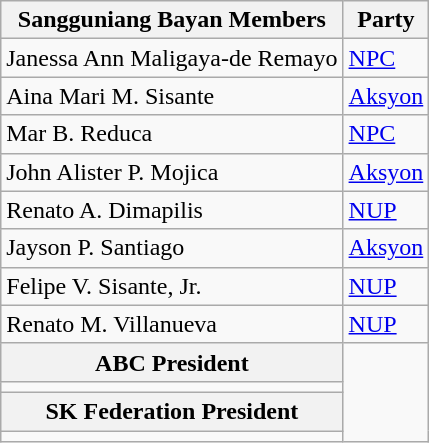<table class="wikitable">
<tr>
<th>Sangguniang Bayan Members</th>
<th>Party</th>
</tr>
<tr>
<td>Janessa Ann Maligaya-de Remayo</td>
<td><a href='#'>NPC</a></td>
</tr>
<tr>
<td>Aina Mari M. Sisante</td>
<td><a href='#'>Aksyon</a></td>
</tr>
<tr>
<td>Mar B. Reduca</td>
<td><a href='#'>NPC</a></td>
</tr>
<tr>
<td>John Alister P. Mojica</td>
<td><a href='#'>Aksyon</a></td>
</tr>
<tr>
<td>Renato A. Dimapilis</td>
<td><a href='#'>NUP</a></td>
</tr>
<tr>
<td>Jayson P. Santiago</td>
<td><a href='#'>Aksyon</a></td>
</tr>
<tr>
<td>Felipe V. Sisante, Jr.</td>
<td><a href='#'>NUP</a></td>
</tr>
<tr>
<td>Renato M. Villanueva</td>
<td><a href='#'>NUP</a></td>
</tr>
<tr>
<th>ABC President</th>
</tr>
<tr>
<td></td>
</tr>
<tr>
<th>SK Federation President</th>
</tr>
<tr>
<td></td>
</tr>
</table>
